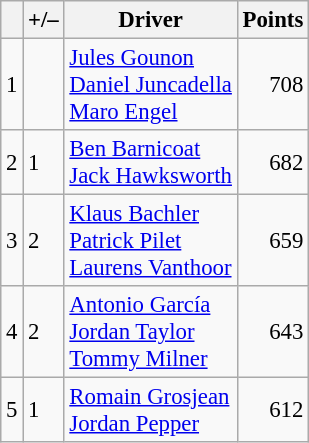<table class="wikitable" style="font-size: 95%;">
<tr>
<th scope="col"></th>
<th scope="col">+/–</th>
<th scope="col">Driver</th>
<th scope="col">Points</th>
</tr>
<tr>
<td align=center>1</td>
<td align="left"></td>
<td> <a href='#'>Jules Gounon</a><br> <a href='#'>Daniel Juncadella</a><br> <a href='#'>Maro Engel</a></td>
<td align=right>708</td>
</tr>
<tr>
<td align=center>2</td>
<td align="left"> 1</td>
<td> <a href='#'>Ben Barnicoat</a><br> <a href='#'>Jack Hawksworth</a></td>
<td align=right>682</td>
</tr>
<tr>
<td align=center>3</td>
<td align="left"> 2</td>
<td> <a href='#'>Klaus Bachler</a><br> <a href='#'>Patrick Pilet</a><br> <a href='#'>Laurens Vanthoor</a></td>
<td align=right>659</td>
</tr>
<tr>
<td align=center>4</td>
<td align="left"> 2</td>
<td> <a href='#'>Antonio García</a><br> <a href='#'>Jordan Taylor</a><br> <a href='#'>Tommy Milner</a></td>
<td align=right>643</td>
</tr>
<tr>
<td align=center>5</td>
<td align="left"> 1</td>
<td> <a href='#'>Romain Grosjean</a><br> <a href='#'>Jordan Pepper</a></td>
<td align=right>612</td>
</tr>
</table>
